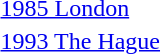<table>
<tr>
<td><a href='#'>1985 London</a></td>
<td></td>
<td></td>
<td></td>
</tr>
<tr>
<td><a href='#'>1993 The Hague</a></td>
<td></td>
<td></td>
<td></td>
</tr>
</table>
